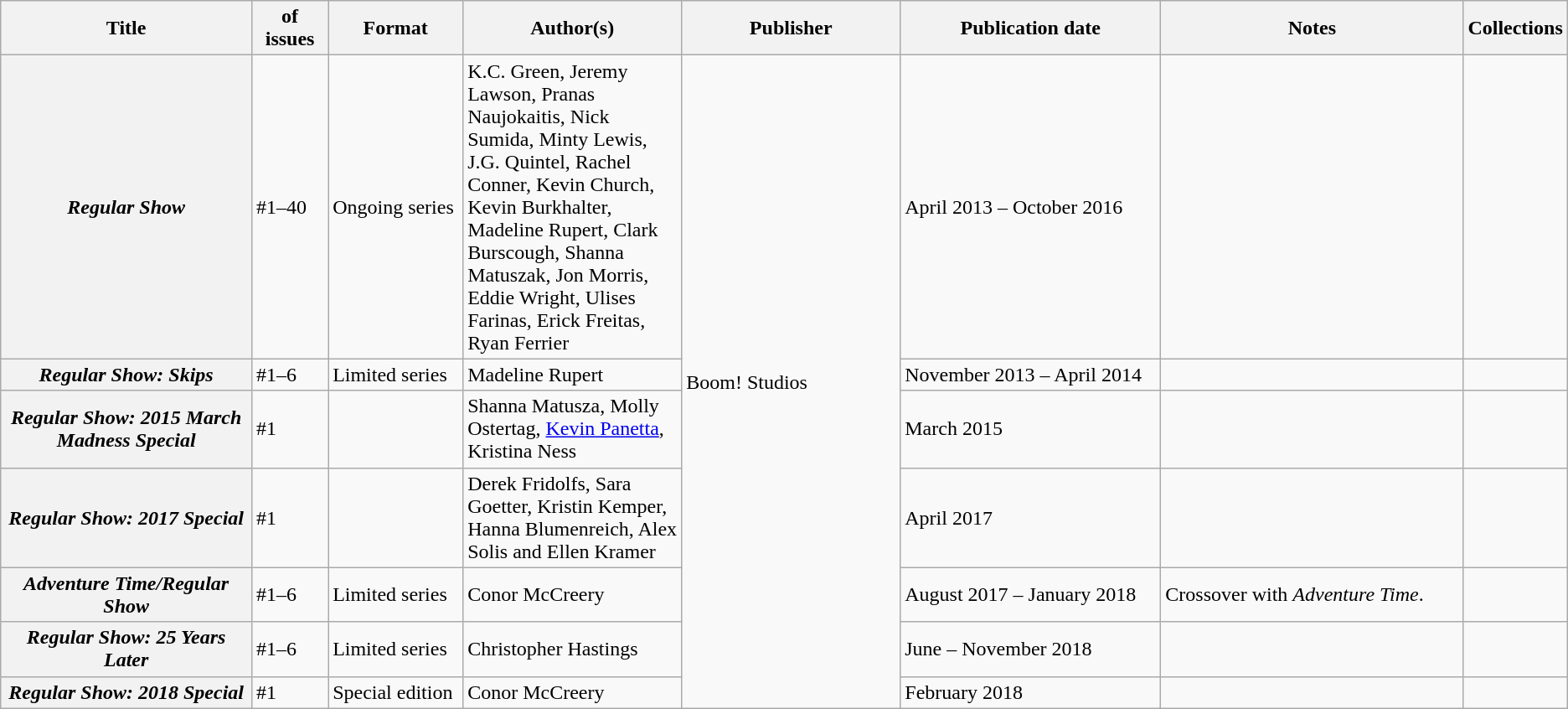<table class="wikitable">
<tr>
<th>Title</th>
<th style="width:40pt"> of issues</th>
<th style="width:75pt">Format</th>
<th style="width:125pt">Author(s)</th>
<th style="width:125pt">Publisher</th>
<th style="width:150pt">Publication date</th>
<th style="width:175pt">Notes</th>
<th>Collections</th>
</tr>
<tr>
<th><em>Regular Show</em></th>
<td>#1–40</td>
<td>Ongoing series</td>
<td>K.C. Green, Jeremy Lawson, Pranas Naujokaitis, Nick Sumida, Minty Lewis, J.G. Quintel, Rachel Conner, Kevin Church, Kevin Burkhalter, Madeline Rupert, Clark Burscough, Shanna Matuszak, Jon Morris, Eddie Wright, Ulises Farinas, Erick Freitas, Ryan Ferrier</td>
<td rowspan="7">Boom! Studios</td>
<td>April 2013 – October 2016</td>
<td></td>
<td></td>
</tr>
<tr>
<th><em>Regular Show: Skips</em></th>
<td>#1–6</td>
<td>Limited series</td>
<td>Madeline Rupert</td>
<td>November 2013 – April 2014</td>
<td></td>
<td></td>
</tr>
<tr>
<th><em>Regular Show: 2015 March Madness Special</em></th>
<td>#1</td>
<td></td>
<td>Shanna Matusza, Molly Ostertag, <a href='#'>Kevin Panetta</a>, Kristina Ness</td>
<td>March 2015</td>
<td></td>
<td></td>
</tr>
<tr>
<th><em>Regular Show: 2017 Special</em></th>
<td>#1</td>
<td></td>
<td>Derek Fridolfs, Sara Goetter, Kristin Kemper, Hanna Blumenreich, Alex Solis and Ellen Kramer</td>
<td>April 2017</td>
<td></td>
<td></td>
</tr>
<tr>
<th><em>Adventure Time/Regular Show</em></th>
<td>#1–6</td>
<td>Limited series</td>
<td>Conor McCreery</td>
<td>August 2017 – January 2018</td>
<td>Crossover with <em>Adventure Time</em>.</td>
<td></td>
</tr>
<tr>
<th><em>Regular Show: 25 Years Later</em></th>
<td>#1–6</td>
<td>Limited series</td>
<td>Christopher Hastings</td>
<td>June – November 2018</td>
<td></td>
<td></td>
</tr>
<tr>
<th><em>Regular Show: 2018 Special</em></th>
<td>#1</td>
<td>Special edition</td>
<td>Conor McCreery</td>
<td>February 2018</td>
<td></td>
<td></td>
</tr>
</table>
